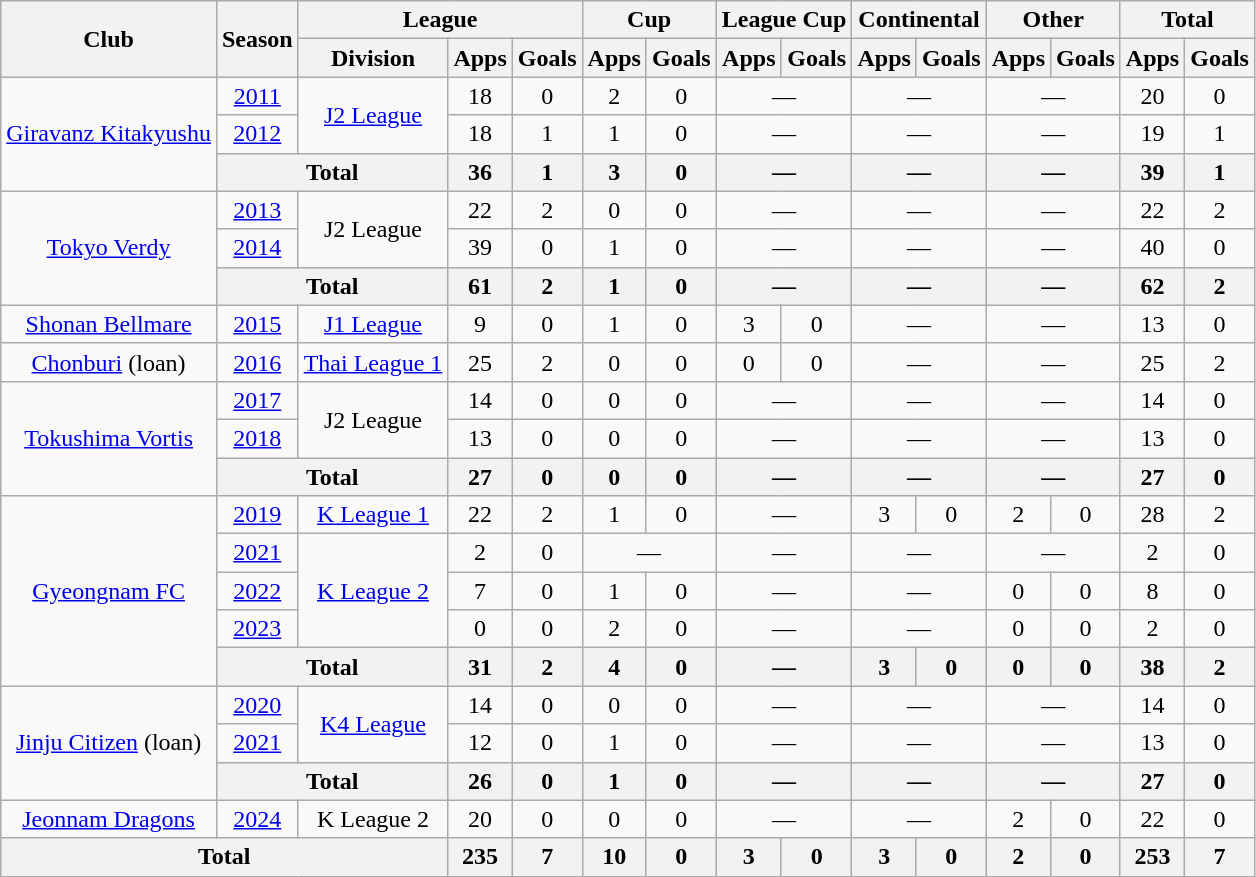<table class="wikitable" style="text-align:center;">
<tr>
<th rowspan=2>Club</th>
<th rowspan=2>Season</th>
<th colspan=3>League</th>
<th colspan=2>Cup</th>
<th colspan=2>League Cup</th>
<th colspan=2>Continental</th>
<th colspan=2>Other</th>
<th colspan=2>Total</th>
</tr>
<tr>
<th>Division</th>
<th>Apps</th>
<th>Goals</th>
<th>Apps</th>
<th>Goals</th>
<th>Apps</th>
<th>Goals</th>
<th>Apps</th>
<th>Goals</th>
<th>Apps</th>
<th>Goals</th>
<th>Apps</th>
<th>Goals</th>
</tr>
<tr>
<td rowspan="3"><a href='#'>Giravanz Kitakyushu</a></td>
<td><a href='#'>2011</a></td>
<td rowspan="2"><a href='#'>J2 League</a></td>
<td>18</td>
<td>0</td>
<td>2</td>
<td>0</td>
<td colspan="2">—</td>
<td colspan="2">—</td>
<td colspan="2">—</td>
<td>20</td>
<td>0</td>
</tr>
<tr>
<td><a href='#'>2012</a></td>
<td>18</td>
<td>1</td>
<td>1</td>
<td>0</td>
<td colspan="2">—</td>
<td colspan="2">—</td>
<td colspan="2">—</td>
<td>19</td>
<td>1</td>
</tr>
<tr>
<th colspan=2>Total</th>
<th>36</th>
<th>1</th>
<th>3</th>
<th>0</th>
<th colspan="2">—</th>
<th colspan="2">—</th>
<th colspan="2">—</th>
<th>39</th>
<th>1</th>
</tr>
<tr>
<td rowspan="3"><a href='#'>Tokyo Verdy</a></td>
<td><a href='#'>2013</a></td>
<td rowspan="2">J2 League</td>
<td>22</td>
<td>2</td>
<td>0</td>
<td>0</td>
<td colspan="2">—</td>
<td colspan="2">—</td>
<td colspan="2">—</td>
<td>22</td>
<td>2</td>
</tr>
<tr>
<td><a href='#'>2014</a></td>
<td>39</td>
<td>0</td>
<td>1</td>
<td>0</td>
<td colspan="2">—</td>
<td colspan="2">—</td>
<td colspan="2">—</td>
<td>40</td>
<td>0</td>
</tr>
<tr>
<th colspan=2>Total</th>
<th>61</th>
<th>2</th>
<th>1</th>
<th>0</th>
<th colspan="2">—</th>
<th colspan="2">—</th>
<th colspan="2">—</th>
<th>62</th>
<th>2</th>
</tr>
<tr>
<td><a href='#'>Shonan Bellmare</a></td>
<td><a href='#'>2015</a></td>
<td><a href='#'>J1 League</a></td>
<td>9</td>
<td>0</td>
<td>1</td>
<td>0</td>
<td>3</td>
<td>0</td>
<td colspan="2">—</td>
<td colspan="2">—</td>
<td>13</td>
<td>0</td>
</tr>
<tr>
<td><a href='#'>Chonburi</a> (loan)</td>
<td><a href='#'>2016</a></td>
<td><a href='#'>Thai League 1</a></td>
<td>25</td>
<td>2</td>
<td>0</td>
<td>0</td>
<td>0</td>
<td>0</td>
<td colspan="2">—</td>
<td colspan="2">—</td>
<td>25</td>
<td>2</td>
</tr>
<tr>
<td rowspan="3"><a href='#'>Tokushima Vortis</a></td>
<td><a href='#'>2017</a></td>
<td rowspan="2">J2 League</td>
<td>14</td>
<td>0</td>
<td>0</td>
<td>0</td>
<td colspan="2">—</td>
<td colspan="2">—</td>
<td colspan="2">—</td>
<td>14</td>
<td>0</td>
</tr>
<tr>
<td><a href='#'>2018</a></td>
<td>13</td>
<td>0</td>
<td>0</td>
<td>0</td>
<td colspan="2">—</td>
<td colspan="2">—</td>
<td colspan="2">—</td>
<td>13</td>
<td>0</td>
</tr>
<tr>
<th colspan=2>Total</th>
<th>27</th>
<th>0</th>
<th>0</th>
<th>0</th>
<th colspan="2">—</th>
<th colspan="2">—</th>
<th colspan="2">—</th>
<th>27</th>
<th>0</th>
</tr>
<tr>
<td rowspan="5"><a href='#'>Gyeongnam FC</a></td>
<td><a href='#'>2019</a></td>
<td><a href='#'>K League 1</a></td>
<td>22</td>
<td>2</td>
<td>1</td>
<td>0</td>
<td colspan="2">—</td>
<td>3</td>
<td>0</td>
<td>2</td>
<td>0</td>
<td>28</td>
<td>2</td>
</tr>
<tr>
<td><a href='#'>2021</a></td>
<td rowspan="3"><a href='#'>K League 2</a></td>
<td>2</td>
<td>0</td>
<td colspan="2">—</td>
<td colspan="2">—</td>
<td colspan="2">—</td>
<td colspan="2">—</td>
<td>2</td>
<td>0</td>
</tr>
<tr>
<td><a href='#'>2022</a></td>
<td>7</td>
<td>0</td>
<td>1</td>
<td>0</td>
<td colspan="2">—</td>
<td colspan="2">—</td>
<td>0</td>
<td>0</td>
<td>8</td>
<td>0</td>
</tr>
<tr>
<td><a href='#'>2023</a></td>
<td>0</td>
<td>0</td>
<td>2</td>
<td>0</td>
<td colspan="2">—</td>
<td colspan="2">—</td>
<td>0</td>
<td>0</td>
<td>2</td>
<td>0</td>
</tr>
<tr>
<th colspan=2>Total</th>
<th>31</th>
<th>2</th>
<th>4</th>
<th>0</th>
<th colspan="2">—</th>
<th>3</th>
<th>0</th>
<th>0</th>
<th>0</th>
<th>38</th>
<th>2</th>
</tr>
<tr>
<td rowspan="3"><a href='#'>Jinju Citizen</a> (loan)</td>
<td><a href='#'>2020</a></td>
<td rowspan="2"><a href='#'>K4 League</a></td>
<td>14</td>
<td>0</td>
<td>0</td>
<td>0</td>
<td colspan="2">—</td>
<td colspan="2">—</td>
<td colspan="2">—</td>
<td>14</td>
<td>0</td>
</tr>
<tr>
<td><a href='#'>2021</a></td>
<td>12</td>
<td>0</td>
<td>1</td>
<td>0</td>
<td colspan="2">—</td>
<td colspan="2">—</td>
<td colspan="2">—</td>
<td>13</td>
<td>0</td>
</tr>
<tr>
<th colspan=2>Total</th>
<th>26</th>
<th>0</th>
<th>1</th>
<th>0</th>
<th colspan="2">—</th>
<th colspan="2">—</th>
<th colspan="2">—</th>
<th>27</th>
<th>0</th>
</tr>
<tr>
<td><a href='#'>Jeonnam Dragons</a></td>
<td><a href='#'>2024</a></td>
<td>K League 2</td>
<td>20</td>
<td>0</td>
<td>0</td>
<td>0</td>
<td colspan="2">—</td>
<td colspan="2">—</td>
<td>2</td>
<td>0</td>
<td>22</td>
<td>0</td>
</tr>
<tr>
<th colspan=3>Total</th>
<th>235</th>
<th>7</th>
<th>10</th>
<th>0</th>
<th>3</th>
<th>0</th>
<th>3</th>
<th>0</th>
<th>2</th>
<th>0</th>
<th>253</th>
<th>7</th>
</tr>
</table>
